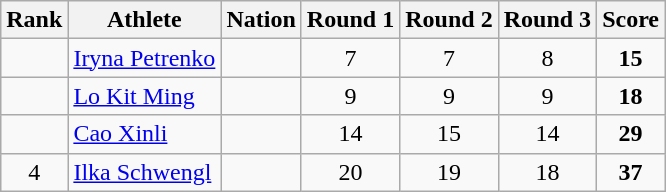<table class="wikitable sortable" style="text-align:center">
<tr>
<th>Rank</th>
<th>Athlete</th>
<th>Nation</th>
<th>Round 1</th>
<th>Round 2</th>
<th>Round 3</th>
<th>Score</th>
</tr>
<tr>
<td></td>
<td align=left><a href='#'>Iryna Petrenko</a></td>
<td align=left></td>
<td>7</td>
<td>7</td>
<td>8</td>
<td><strong>15</strong></td>
</tr>
<tr>
<td></td>
<td align=left><a href='#'>Lo Kit Ming</a></td>
<td align=left></td>
<td>9</td>
<td>9</td>
<td>9</td>
<td><strong>18</strong></td>
</tr>
<tr>
<td></td>
<td align=left><a href='#'>Cao Xinli</a></td>
<td align=left></td>
<td>14</td>
<td>15</td>
<td>14</td>
<td><strong>29</strong></td>
</tr>
<tr>
<td>4</td>
<td align=left><a href='#'>Ilka Schwengl</a></td>
<td align=left></td>
<td>20</td>
<td>19</td>
<td>18</td>
<td><strong>37</strong></td>
</tr>
</table>
